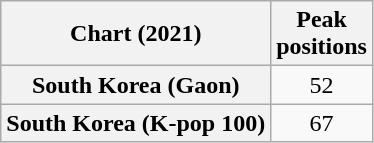<table class="wikitable sortable plainrowheaders" style="text-align:center">
<tr>
<th scope="col">Chart (2021)</th>
<th scope="col">Peak<br>positions</th>
</tr>
<tr>
<th scope="row">South Korea (Gaon)</th>
<td>52</td>
</tr>
<tr>
<th scope="row">South Korea (K-pop 100)</th>
<td>67</td>
</tr>
</table>
